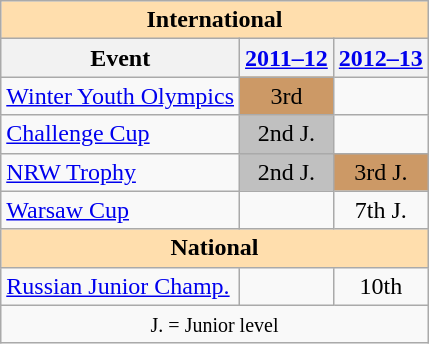<table class="wikitable" style="text-align:center">
<tr>
<th style="background-color: #ffdead; " colspan=3 align=center><strong>International</strong></th>
</tr>
<tr>
<th>Event</th>
<th><a href='#'>2011–12</a></th>
<th><a href='#'>2012–13</a></th>
</tr>
<tr>
<td align=left><a href='#'>Winter Youth Olympics</a></td>
<td bgcolor=cc9966>3rd</td>
<td></td>
</tr>
<tr>
<td align=left><a href='#'>Challenge Cup</a></td>
<td bgcolor=silver>2nd J.</td>
<td></td>
</tr>
<tr>
<td align=left><a href='#'>NRW Trophy</a></td>
<td bgcolor=silver>2nd J.</td>
<td bgcolor=cc9966>3rd J.</td>
</tr>
<tr>
<td align=left><a href='#'>Warsaw Cup</a></td>
<td></td>
<td>7th J.</td>
</tr>
<tr>
<th style="background-color: #ffdead; " colspan=3 align=center><strong>National</strong></th>
</tr>
<tr>
<td align=left><a href='#'>Russian Junior Champ.</a></td>
<td></td>
<td>10th</td>
</tr>
<tr>
<td colspan=3 align=center><small> J. = Junior level </small></td>
</tr>
</table>
